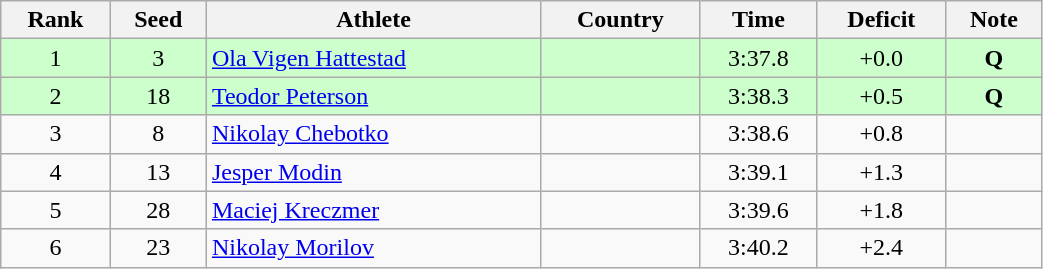<table class="wikitable sortable" style="text-align:center" width=55%>
<tr>
<th>Rank</th>
<th>Seed</th>
<th>Athlete</th>
<th>Country</th>
<th>Time</th>
<th>Deficit</th>
<th>Note</th>
</tr>
<tr bgcolor="#ccffcc">
<td>1</td>
<td>3</td>
<td align="left"><a href='#'>Ola Vigen Hattestad</a></td>
<td align="left"></td>
<td>3:37.8</td>
<td>+0.0</td>
<td><strong>Q</strong></td>
</tr>
<tr bgcolor="#ccffcc">
<td>2</td>
<td>18</td>
<td align="left"><a href='#'>Teodor Peterson</a></td>
<td align="left"></td>
<td>3:38.3</td>
<td>+0.5</td>
<td><strong>Q</strong></td>
</tr>
<tr>
<td>3</td>
<td>8</td>
<td align="left"><a href='#'>Nikolay Chebotko</a></td>
<td align="left"></td>
<td>3:38.6</td>
<td>+0.8</td>
<td></td>
</tr>
<tr>
<td>4</td>
<td>13</td>
<td align="left"><a href='#'>Jesper Modin</a></td>
<td align="left"></td>
<td>3:39.1</td>
<td>+1.3</td>
<td></td>
</tr>
<tr>
<td>5</td>
<td>28</td>
<td align="left"><a href='#'>Maciej Kreczmer</a></td>
<td align="left"></td>
<td>3:39.6</td>
<td>+1.8</td>
<td></td>
</tr>
<tr>
<td>6</td>
<td>23</td>
<td align="left"><a href='#'>Nikolay Morilov</a></td>
<td align="left"></td>
<td>3:40.2</td>
<td>+2.4</td>
<td></td>
</tr>
</table>
